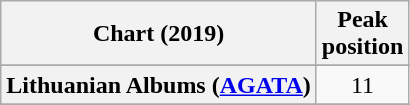<table class="wikitable sortable plainrowheaders" style="text-align:center">
<tr>
<th scope="col">Chart (2019)</th>
<th scope="col">Peak<br> position</th>
</tr>
<tr>
</tr>
<tr>
</tr>
<tr>
</tr>
<tr>
</tr>
<tr>
</tr>
<tr>
</tr>
<tr>
</tr>
<tr>
</tr>
<tr>
<th scope="row">Lithuanian Albums (<a href='#'>AGATA</a>)</th>
<td>11</td>
</tr>
<tr>
</tr>
<tr>
</tr>
<tr>
</tr>
<tr>
</tr>
<tr>
</tr>
<tr>
</tr>
</table>
